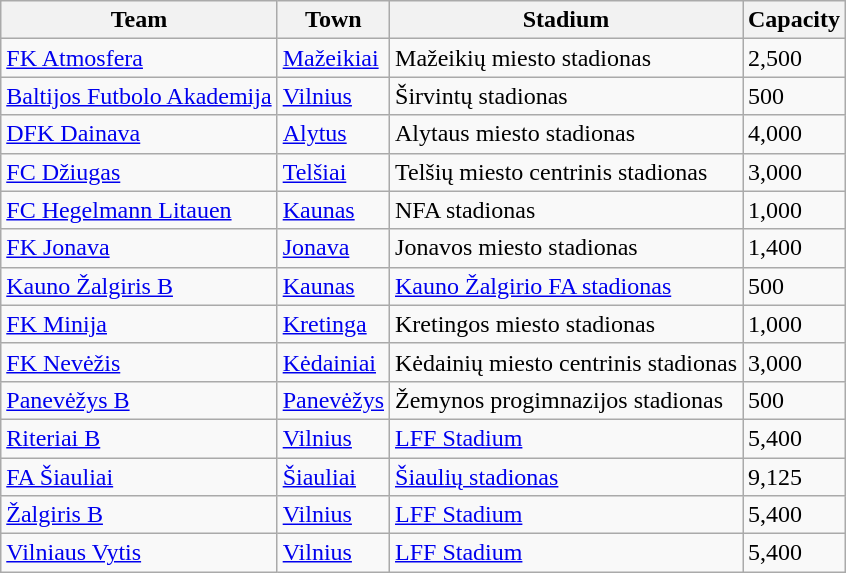<table class="wikitable sortable">
<tr>
<th>Team</th>
<th>Town</th>
<th>Stadium</th>
<th>Capacity</th>
</tr>
<tr>
<td><a href='#'>FK Atmosfera</a></td>
<td><a href='#'>Mažeikiai</a></td>
<td>Mažeikių miesto stadionas</td>
<td>2,500</td>
</tr>
<tr>
<td><a href='#'>Baltijos Futbolo Akademija</a></td>
<td><a href='#'>Vilnius</a></td>
<td>Širvintų stadionas</td>
<td>500</td>
</tr>
<tr>
<td><a href='#'>DFK Dainava</a></td>
<td><a href='#'>Alytus</a></td>
<td>Alytaus miesto stadionas</td>
<td>4,000</td>
</tr>
<tr>
<td><a href='#'>FC Džiugas</a></td>
<td><a href='#'>Telšiai</a></td>
<td>Telšių miesto centrinis stadionas</td>
<td>3,000</td>
</tr>
<tr>
<td><a href='#'>FC Hegelmann Litauen</a></td>
<td><a href='#'>Kaunas</a></td>
<td>NFA stadionas</td>
<td>1,000</td>
</tr>
<tr>
<td><a href='#'>FK Jonava</a></td>
<td><a href='#'>Jonava</a></td>
<td>Jonavos miesto stadionas</td>
<td>1,400</td>
</tr>
<tr>
<td><a href='#'>Kauno Žalgiris B</a></td>
<td><a href='#'>Kaunas</a></td>
<td><a href='#'>Kauno Žalgirio FA stadionas</a></td>
<td>500</td>
</tr>
<tr>
<td><a href='#'>FK Minija</a></td>
<td><a href='#'>Kretinga</a></td>
<td>Kretingos miesto stadionas</td>
<td>1,000</td>
</tr>
<tr>
<td><a href='#'>FK Nevėžis</a></td>
<td><a href='#'>Kėdainiai</a></td>
<td>Kėdainių miesto centrinis stadionas</td>
<td>3,000</td>
</tr>
<tr>
<td><a href='#'>Panevėžys B</a></td>
<td><a href='#'>Panevėžys</a></td>
<td>Žemynos progimnazijos stadionas</td>
<td>500</td>
</tr>
<tr>
<td><a href='#'>Riteriai B</a></td>
<td><a href='#'>Vilnius</a></td>
<td><a href='#'>LFF Stadium</a></td>
<td>5,400</td>
</tr>
<tr>
<td><a href='#'>FA Šiauliai</a></td>
<td><a href='#'>Šiauliai</a></td>
<td><a href='#'>Šiaulių stadionas</a></td>
<td>9,125</td>
</tr>
<tr>
<td><a href='#'>Žalgiris B</a></td>
<td><a href='#'>Vilnius</a></td>
<td><a href='#'>LFF Stadium</a></td>
<td>5,400</td>
</tr>
<tr>
<td><a href='#'>Vilniaus Vytis</a></td>
<td><a href='#'>Vilnius</a></td>
<td><a href='#'>LFF Stadium</a></td>
<td>5,400</td>
</tr>
</table>
